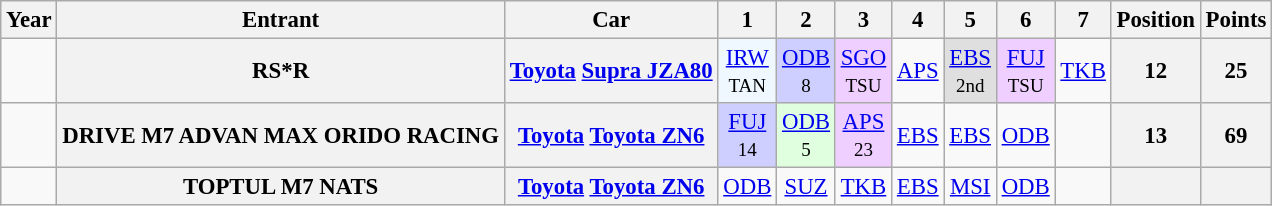<table class="wikitable" style="text-align:center; font-size:95%">
<tr>
<th>Year</th>
<th>Entrant</th>
<th>Car</th>
<th>1</th>
<th>2</th>
<th>3</th>
<th>4</th>
<th>5</th>
<th>6</th>
<th>7</th>
<th>Position</th>
<th>Points</th>
</tr>
<tr>
<td></td>
<th>RS*R</th>
<th><a href='#'>Toyota</a> <a href='#'>Supra JZA80</a></th>
<td style="background:#F0F8FF;"><a href='#'>IRW</a><br><small>TAN</small></td>
<td style="background:#CFCFFF;"><a href='#'>ODB</a><br><small>8</small></td>
<td style="background:#EFCFFF;"><a href='#'>SGO</a><br><small>TSU</small></td>
<td><a href='#'>APS</a><br><small></small></td>
<td style="background:#DFDFDF;"><a href='#'>EBS</a><br><small>2nd</small></td>
<td style="background:#EFCFFF;"><a href='#'>FUJ</a><br><small>TSU</small></td>
<td><a href='#'>TKB</a><br><small></small></td>
<th>12</th>
<th>25</th>
</tr>
<tr>
<td></td>
<th>DRIVE M7 ADVAN MAX ORIDO RACING</th>
<th><a href='#'>Toyota</a> <a href='#'>Toyota ZN6</a></th>
<td style="background:#CFCFFF;"><a href='#'>FUJ</a><br><small>14</small></td>
<td style="background:#DFFFDF;"><a href='#'>ODB</a><br><small>5</small></td>
<td style="background:#EFCFFF;"><a href='#'>APS</a><br><small>23</small></td>
<td style="background:#;"><a href='#'>EBS</a><br><small></small></td>
<td style="background:#;"><a href='#'>EBS</a><br><small></small></td>
<td style="background:#;"><a href='#'>ODB</a><br><small></small></td>
<td></td>
<th>13</th>
<th>69</th>
</tr>
<tr>
<td></td>
<th>TOPTUL M7 NATS</th>
<th><a href='#'>Toyota</a> <a href='#'>Toyota ZN6</a></th>
<td style="background:#;"><a href='#'>ODB</a><br><small></small></td>
<td style="background:#;"><a href='#'>SUZ</a><br><small></small></td>
<td style="background:#;"><a href='#'>TKB</a><br><small></small></td>
<td style="background:#;"><a href='#'>EBS</a><br><small></small></td>
<td style="background:#;"><a href='#'>MSI</a><br><small></small></td>
<td style="background:#;"><a href='#'>ODB</a><br><small></small></td>
<td></td>
<th></th>
<th></th>
</tr>
</table>
